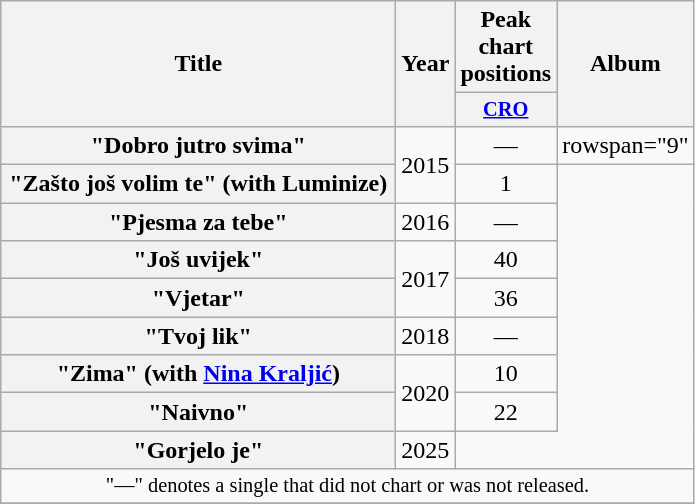<table class="wikitable plainrowheaders" style="text-align:center;">
<tr>
<th scope="col" rowspan="2" style="width:16em;">Title</th>
<th scope="col" rowspan="2" style="width:1em;">Year</th>
<th scope="col" colspan="1">Peak chart positions</th>
<th scope="col" rowspan="2">Album</th>
</tr>
<tr>
<th scope="col" style="width:3em;font-size:85%;"><a href='#'>CRO</a><br></th>
</tr>
<tr>
<th scope="row">"Dobro jutro svima"</th>
<td rowspan="2">2015</td>
<td>—</td>
<td>rowspan="9" </td>
</tr>
<tr>
<th scope="row">"Zašto još volim te"<span> (with Luminize)</span></th>
<td>1</td>
</tr>
<tr>
<th scope="row">"Pjesma za tebe"</th>
<td rowspan="1">2016</td>
<td>—</td>
</tr>
<tr>
<th scope="row">"Još uvijek"</th>
<td rowspan="2">2017</td>
<td>40</td>
</tr>
<tr>
<th scope="row">"Vjetar"</th>
<td>36</td>
</tr>
<tr>
<th scope="row">"Tvoj lik"</th>
<td rowspan="1">2018</td>
<td>—</td>
</tr>
<tr>
<th scope="row">"Zima"<span> (with <a href='#'>Nina Kraljić</a>)</span></th>
<td rowspan="2">2020</td>
<td>10</td>
</tr>
<tr>
<th scope="row">"Naivno"</th>
<td>22</td>
</tr>
<tr>
<th scope="row">"Gorjelo je"</th>
<td>2025</td>
</tr>
<tr>
<td colspan="20" style="text-align:center; font-size:85%;">"—" denotes a single that did not chart or was not released.</td>
</tr>
<tr>
</tr>
</table>
